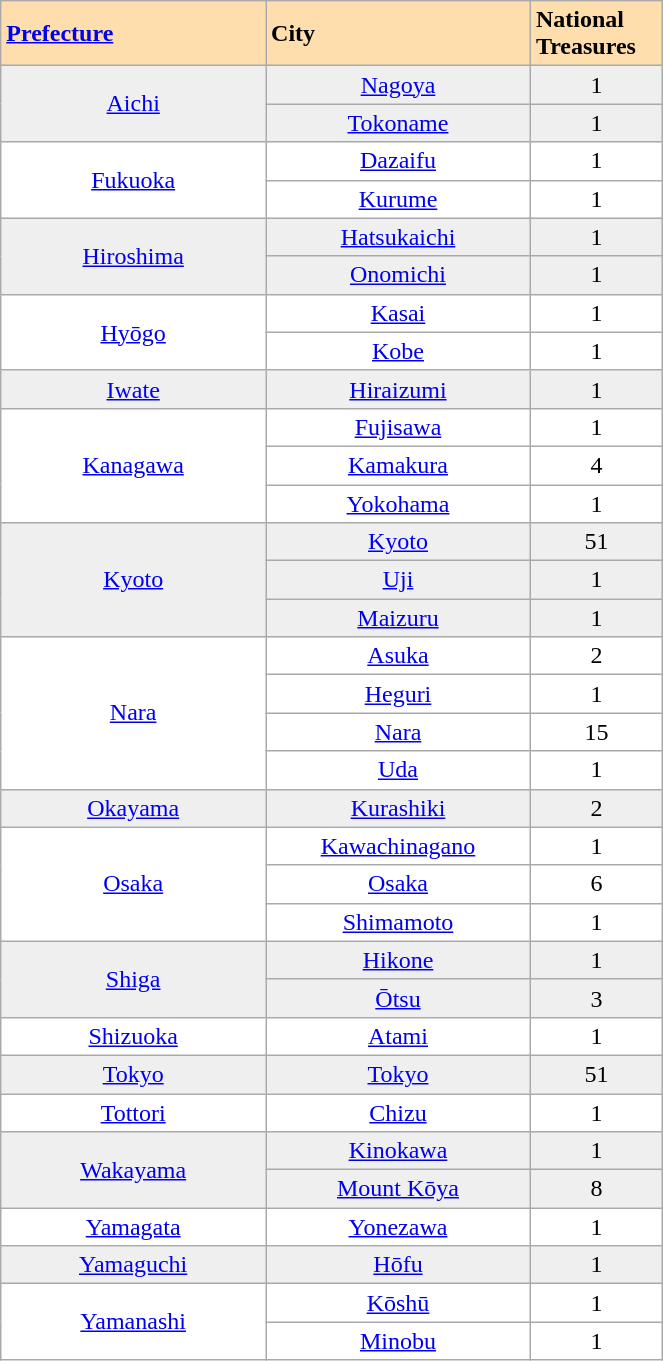<table class="wikitable" style="width:35%; text-align:center; background:#fff; float:left;">
<tr>
<th style="text-align:left; width:40%; background:#ffdead;"><a href='#'>Prefecture</a></th>
<th style="text-align:left; width:40%; background:#ffdead;">City</th>
<th style="text-align:left; width:30%; background:#ffdead;">National Treasures</th>
</tr>
<tr style="background:#efefef;">
<td rowspan="2"><a href='#'>Aichi</a></td>
<td><a href='#'>Nagoya</a></td>
<td>1</td>
</tr>
<tr style="background:#efefef;">
<td><a href='#'>Tokoname</a></td>
<td>1</td>
</tr>
<tr>
<td rowspan="2"><a href='#'>Fukuoka</a></td>
<td><a href='#'>Dazaifu</a></td>
<td>1</td>
</tr>
<tr>
<td><a href='#'>Kurume</a></td>
<td>1</td>
</tr>
<tr style="background:#efefef;">
<td rowspan="2"><a href='#'>Hiroshima</a></td>
<td><a href='#'>Hatsukaichi</a></td>
<td>1</td>
</tr>
<tr style="background:#efefef;">
<td><a href='#'>Onomichi</a></td>
<td>1</td>
</tr>
<tr>
<td rowspan="2"><a href='#'>Hyōgo</a></td>
<td><a href='#'>Kasai</a></td>
<td>1</td>
</tr>
<tr>
<td><a href='#'>Kobe</a></td>
<td>1</td>
</tr>
<tr style="background:#efefef;">
<td><a href='#'>Iwate</a></td>
<td><a href='#'>Hiraizumi</a></td>
<td>1</td>
</tr>
<tr>
<td rowspan="3"><a href='#'>Kanagawa</a></td>
<td><a href='#'>Fujisawa</a></td>
<td>1</td>
</tr>
<tr>
<td><a href='#'>Kamakura</a></td>
<td>4</td>
</tr>
<tr>
<td><a href='#'>Yokohama</a></td>
<td>1</td>
</tr>
<tr style="background:#efefef;">
<td rowspan="3"><a href='#'>Kyoto</a></td>
<td><a href='#'>Kyoto</a></td>
<td>51</td>
</tr>
<tr style="background:#efefef;">
<td><a href='#'>Uji</a></td>
<td>1</td>
</tr>
<tr style="background:#efefef;">
<td><a href='#'>Maizuru</a></td>
<td>1</td>
</tr>
<tr>
<td rowspan="4"><a href='#'>Nara</a></td>
<td><a href='#'>Asuka</a></td>
<td>2</td>
</tr>
<tr>
<td><a href='#'>Heguri</a></td>
<td>1</td>
</tr>
<tr>
<td><a href='#'>Nara</a></td>
<td>15</td>
</tr>
<tr>
<td><a href='#'>Uda</a></td>
<td>1</td>
</tr>
<tr style="background:#efefef;">
<td><a href='#'>Okayama</a></td>
<td><a href='#'>Kurashiki</a></td>
<td>2</td>
</tr>
<tr>
<td rowspan="3"><a href='#'>Osaka</a></td>
<td><a href='#'>Kawachinagano</a></td>
<td>1</td>
</tr>
<tr>
<td><a href='#'>Osaka</a></td>
<td>6</td>
</tr>
<tr>
<td><a href='#'>Shimamoto</a></td>
<td>1</td>
</tr>
<tr style="background:#efefef;">
<td rowspan="2"><a href='#'>Shiga</a></td>
<td><a href='#'>Hikone</a></td>
<td>1</td>
</tr>
<tr style="background:#efefef;">
<td><a href='#'>Ōtsu</a></td>
<td>3</td>
</tr>
<tr>
<td><a href='#'>Shizuoka</a></td>
<td><a href='#'>Atami</a></td>
<td>1</td>
</tr>
<tr style="background:#efefef;">
<td><a href='#'>Tokyo</a></td>
<td><a href='#'>Tokyo</a></td>
<td>51</td>
</tr>
<tr>
<td><a href='#'>Tottori</a></td>
<td><a href='#'>Chizu</a></td>
<td>1</td>
</tr>
<tr style="background:#efefef;">
<td rowspan="2"><a href='#'>Wakayama</a></td>
<td><a href='#'>Kinokawa</a></td>
<td>1</td>
</tr>
<tr style="background:#efefef;">
<td><a href='#'>Mount Kōya</a></td>
<td>8</td>
</tr>
<tr>
<td><a href='#'>Yamagata</a></td>
<td><a href='#'>Yonezawa</a></td>
<td>1</td>
</tr>
<tr style="background:#efefef;">
<td><a href='#'>Yamaguchi</a></td>
<td><a href='#'>Hōfu</a></td>
<td>1</td>
</tr>
<tr>
<td rowspan="2"><a href='#'>Yamanashi</a></td>
<td><a href='#'>Kōshū</a></td>
<td>1</td>
</tr>
<tr>
<td><a href='#'>Minobu</a></td>
<td>1</td>
</tr>
</table>
